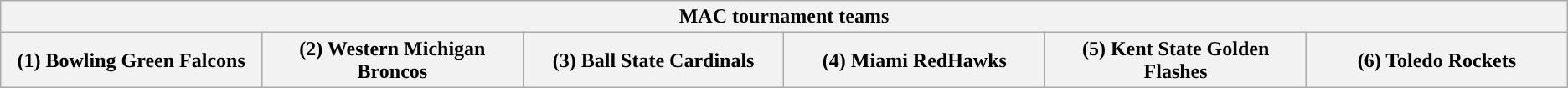<table class="wikitable">
<tr>
<th colspan=6>MAC tournament teams</th>
</tr>
<tr>
<th style="width: 16%; ">(1) Bowling Green Falcons</th>
<th style="width: 16%; ">(2) Western Michigan Broncos</th>
<th style="width: 16%; ">(3) Ball State Cardinals</th>
<th style="width: 16%; ">(4) Miami RedHawks</th>
<th style="width: 16%; ">(5) Kent State Golden Flashes</th>
<th style="width: 16%; ">(6) Toledo Rockets</th>
</tr>
</table>
